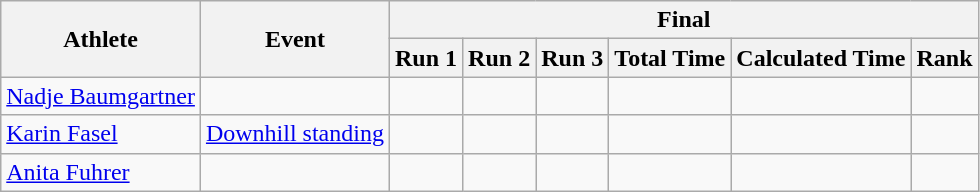<table class="wikitable" style="font-size:100%">
<tr>
<th rowspan="2">Athlete</th>
<th rowspan="2">Event</th>
<th colspan="6">Final</th>
</tr>
<tr>
<th>Run 1</th>
<th>Run 2</th>
<th>Run 3</th>
<th>Total Time</th>
<th>Calculated Time</th>
<th>Rank</th>
</tr>
<tr>
<td rowspan=1><a href='#'>Nadje Baumgartner</a></td>
<td></td>
<td align="center"></td>
<td align="center"></td>
<td align="center"></td>
<td align="center"></td>
<td align="center"></td>
<td align="center"></td>
</tr>
<tr>
<td rowspan=1><a href='#'>Karin Fasel</a></td>
<td><a href='#'>Downhill standing</a></td>
<td align="center"></td>
<td align="center"></td>
<td align="center"></td>
<td align="center"></td>
<td align="center"></td>
<td align="center"></td>
</tr>
<tr>
<td rowspan=1><a href='#'>Anita Fuhrer</a></td>
<td></td>
<td align="center"></td>
<td align="center"></td>
<td align="center"></td>
<td align="center"></td>
<td align="center"></td>
<td align="center"></td>
</tr>
</table>
